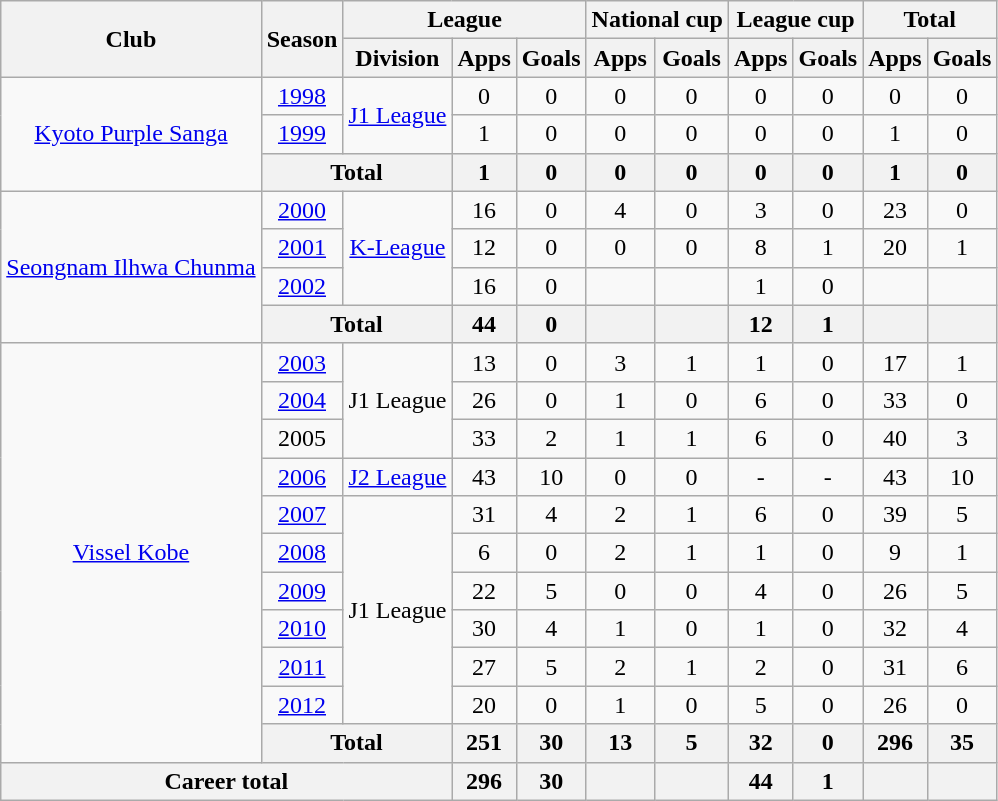<table class="wikitable" style="text-align:center">
<tr>
<th rowspan="2">Club</th>
<th rowspan="2">Season</th>
<th colspan="3">League</th>
<th colspan="2">National cup</th>
<th colspan="2">League cup</th>
<th colspan="2">Total</th>
</tr>
<tr>
<th>Division</th>
<th>Apps</th>
<th>Goals</th>
<th>Apps</th>
<th>Goals</th>
<th>Apps</th>
<th>Goals</th>
<th>Apps</th>
<th>Goals</th>
</tr>
<tr>
<td rowspan="3"><a href='#'>Kyoto Purple Sanga</a></td>
<td><a href='#'>1998</a></td>
<td rowspan="2"><a href='#'>J1 League</a></td>
<td>0</td>
<td>0</td>
<td>0</td>
<td>0</td>
<td>0</td>
<td>0</td>
<td>0</td>
<td>0</td>
</tr>
<tr>
<td><a href='#'>1999</a></td>
<td>1</td>
<td>0</td>
<td>0</td>
<td>0</td>
<td>0</td>
<td>0</td>
<td>1</td>
<td>0</td>
</tr>
<tr>
<th colspan="2">Total</th>
<th>1</th>
<th>0</th>
<th>0</th>
<th>0</th>
<th>0</th>
<th>0</th>
<th>1</th>
<th>0</th>
</tr>
<tr>
<td rowspan="4"><a href='#'>Seongnam Ilhwa Chunma</a></td>
<td><a href='#'>2000</a></td>
<td rowspan="3"><a href='#'>K-League</a></td>
<td>16</td>
<td>0</td>
<td>4</td>
<td>0</td>
<td>3</td>
<td>0</td>
<td>23</td>
<td>0</td>
</tr>
<tr>
<td><a href='#'>2001</a></td>
<td>12</td>
<td>0</td>
<td>0</td>
<td>0</td>
<td>8</td>
<td>1</td>
<td>20</td>
<td>1</td>
</tr>
<tr>
<td><a href='#'>2002</a></td>
<td>16</td>
<td>0</td>
<td></td>
<td></td>
<td>1</td>
<td>0</td>
<td></td>
<td></td>
</tr>
<tr>
<th colspan="2">Total</th>
<th>44</th>
<th>0</th>
<th></th>
<th></th>
<th>12</th>
<th>1</th>
<th></th>
<th></th>
</tr>
<tr>
<td rowspan="11"><a href='#'>Vissel Kobe</a></td>
<td><a href='#'>2003</a></td>
<td rowspan="3">J1 League</td>
<td>13</td>
<td>0</td>
<td>3</td>
<td>1</td>
<td>1</td>
<td>0</td>
<td>17</td>
<td>1</td>
</tr>
<tr>
<td><a href='#'>2004</a></td>
<td>26</td>
<td>0</td>
<td>1</td>
<td>0</td>
<td>6</td>
<td>0</td>
<td>33</td>
<td>0</td>
</tr>
<tr>
<td>2005</td>
<td>33</td>
<td>2</td>
<td>1</td>
<td>1</td>
<td>6</td>
<td>0</td>
<td>40</td>
<td>3</td>
</tr>
<tr>
<td><a href='#'>2006</a></td>
<td><a href='#'>J2 League</a></td>
<td>43</td>
<td>10</td>
<td>0</td>
<td>0</td>
<td>-</td>
<td>-</td>
<td>43</td>
<td>10</td>
</tr>
<tr>
<td><a href='#'>2007</a></td>
<td rowspan="6">J1 League</td>
<td>31</td>
<td>4</td>
<td>2</td>
<td>1</td>
<td>6</td>
<td>0</td>
<td>39</td>
<td>5</td>
</tr>
<tr>
<td><a href='#'>2008</a></td>
<td>6</td>
<td>0</td>
<td>2</td>
<td>1</td>
<td>1</td>
<td>0</td>
<td>9</td>
<td>1</td>
</tr>
<tr>
<td><a href='#'>2009</a></td>
<td>22</td>
<td>5</td>
<td>0</td>
<td>0</td>
<td>4</td>
<td>0</td>
<td>26</td>
<td>5</td>
</tr>
<tr>
<td><a href='#'>2010</a></td>
<td>30</td>
<td>4</td>
<td>1</td>
<td>0</td>
<td>1</td>
<td>0</td>
<td>32</td>
<td>4</td>
</tr>
<tr>
<td><a href='#'>2011</a></td>
<td>27</td>
<td>5</td>
<td>2</td>
<td>1</td>
<td>2</td>
<td>0</td>
<td>31</td>
<td>6</td>
</tr>
<tr>
<td><a href='#'>2012</a></td>
<td>20</td>
<td>0</td>
<td>1</td>
<td>0</td>
<td>5</td>
<td>0</td>
<td>26</td>
<td>0</td>
</tr>
<tr>
<th colspan="2">Total</th>
<th>251</th>
<th>30</th>
<th>13</th>
<th>5</th>
<th>32</th>
<th>0</th>
<th>296</th>
<th>35</th>
</tr>
<tr>
<th colspan="3">Career total</th>
<th>296</th>
<th>30</th>
<th></th>
<th></th>
<th>44</th>
<th>1</th>
<th></th>
<th></th>
</tr>
</table>
